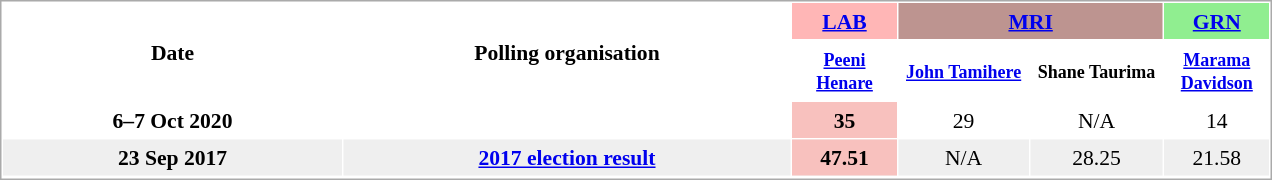<table cellpadding="5" cellspacing="1" style="font-size:90%; line-height:14px; text-align:center; border: 1px solid #aaa">
<tr>
<th rowspan="2" style="width:15em;">Date</th>
<th rowspan="2" style="width:20em;">Polling organisation</th>
<th style="background-color:#FFB6B6;width:60px"><a href='#'>LAB</a></th>
<th colspan="2" style="background-color:#BD9490;width:60px;"><a href='#'>MRI</a></th>
<th style="background-color:#90EE90;width:60px"><a href='#'>GRN</a></th>
</tr>
<tr>
<th><small><a href='#'>Peeni Henare</a></small></th>
<th><small><a href='#'>John Tamihere</a></small></th>
<th><small>Shane Taurima</small></th>
<th><small><a href='#'>Marama Davidson</a></small></th>
</tr>
<tr>
<td><strong>6–7 Oct 2020</strong></td>
<td></td>
<td style="background:#F8C1BE"><strong>35</strong></td>
<td>29</td>
<td>N/A</td>
<td>14</td>
</tr>
<tr style="background:#EFEFEF;">
<td><strong>23 Sep 2017</strong></td>
<td><strong><a href='#'>2017 election result</a></strong></td>
<td style="background:#F8C1BE"><strong>47.51</strong></td>
<td>N/A</td>
<td>28.25</td>
<td>21.58</td>
</tr>
<tr>
</tr>
</table>
